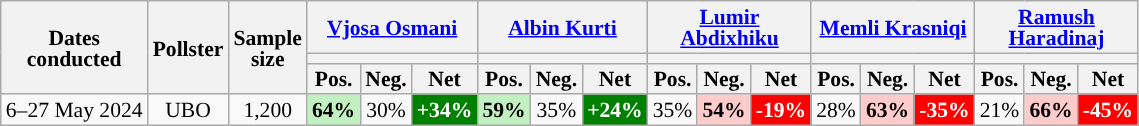<table class="wikitable mw-datatable" style="text-align:center; font-size:90%; line-height:14px;">
<tr>
<th rowspan="3">Dates<br>conducted</th>
<th rowspan="3">Pollster</th>
<th rowspan="3" data-sort-type="number">Sample<br>size</th>
<th colspan="3" class="unsortable" style="width:50px;"><a href='#'>Vjosa Osmani</a></th>
<th colspan="3" class="unsortable" style="width:50px;"><a href='#'>Albin Kurti</a></th>
<th colspan="3" class="unsortable" style="width:50px;"><a href='#'>Lumir Abdixhiku</a></th>
<th colspan="3" class="unsortable" style="width:50px;"><a href='#'>Memli Krasniqi</a></th>
<th colspan="3" class="unsortable" style="width:50px;"><a href='#'>Ramush Haradinaj</a></th>
</tr>
<tr>
<th colspan="3" data-sort-type="number" style="background:"></th>
<th colspan="3" data-sort-type="number" style="background:"></th>
<th colspan="3" data-sort-type="number" style="background:"></th>
<th colspan="3" data-sort-type="number" style="background:"></th>
<th colspan="3" data-sort-type="number" style="background:"></th>
</tr>
<tr>
<th>Pos.</th>
<th>Neg.</th>
<th>Net</th>
<th>Pos.</th>
<th>Neg.</th>
<th>Net</th>
<th>Pos.</th>
<th>Neg.</th>
<th>Net</th>
<th>Pos.</th>
<th>Neg.</th>
<th>Net</th>
<th>Pos.</th>
<th>Neg.</th>
<th>Net</th>
</tr>
<tr>
<td>6–27 May 2024</td>
<td>UBO</td>
<td>1,200</td>
<td style="background:#C1F0C1"><strong>64%</strong></td>
<td>30%</td>
<td style="background:green;color:white"><strong>+34%</strong></td>
<td style="background:#C1F0C1"><strong>59%</strong></td>
<td>35%</td>
<td style="background:green;color:white"><strong>+24%</strong></td>
<td>35%</td>
<td style="background:#ffcccb"><strong>54%</strong></td>
<td style="background:red;color:white"><strong>-19%</strong></td>
<td>28%</td>
<td style="background:#ffcccb"><strong>63%</strong></td>
<td style="background:red;color:white"><strong>-35%</strong></td>
<td>21%</td>
<td style="background:#ffcccb"><strong>66%</strong></td>
<td style="background:red;color:white"><strong>-45%</strong></td>
</tr>
</table>
